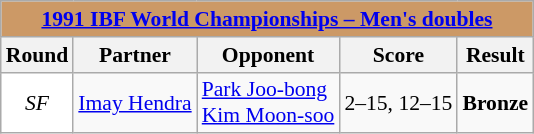<table style='font-size: 90%; text-align: center;' class='wikitable'>
<tr>
<th colspan=5 style="background:#CC9966;"><a href='#'>1991 IBF World Championships – Men's doubles</a></th>
</tr>
<tr>
<th>Round</th>
<th>Partner</th>
<th>Opponent</th>
<th>Score</th>
<th>Result</th>
</tr>
<tr>
<td style="text-align:center; background:white"><em>SF</em></td>
<td align="left"> <a href='#'>Imay Hendra</a></td>
<td align="left"> <a href='#'>Park Joo-bong</a><br> <a href='#'>Kim Moon-soo</a></td>
<td align="left">2–15, 12–15</td>
<td align="center"> <strong>Bronze</strong></td>
</tr>
</table>
